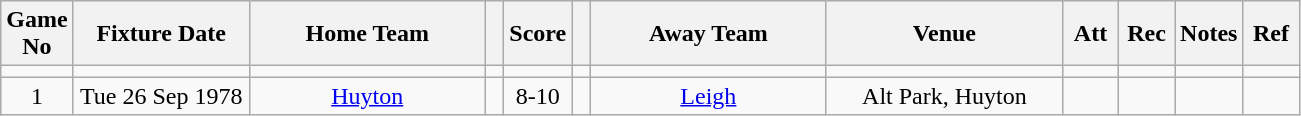<table class="wikitable" style="text-align:center;">
<tr>
<th width=10 abbr="No">Game No</th>
<th width=110 abbr="Date">Fixture Date</th>
<th width=150 abbr="Home Team">Home Team</th>
<th width=5 abbr="space"></th>
<th width=20 abbr="Score">Score</th>
<th width=5 abbr="space"></th>
<th width=150 abbr="Away Team">Away Team</th>
<th width=150 abbr="Venue">Venue</th>
<th width=30 abbr="Att">Att</th>
<th width=30 abbr="Rec">Rec</th>
<th width=20 abbr="Notes">Notes</th>
<th width=30 abbr="Ref">Ref</th>
</tr>
<tr>
<td></td>
<td></td>
<td></td>
<td></td>
<td></td>
<td></td>
<td></td>
<td></td>
<td></td>
<td></td>
<td></td>
<td></td>
</tr>
<tr>
<td>1</td>
<td>Tue 26 Sep 1978</td>
<td><a href='#'>Huyton</a></td>
<td></td>
<td>8-10</td>
<td></td>
<td><a href='#'>Leigh</a></td>
<td>Alt Park, Huyton</td>
<td></td>
<td></td>
<td></td>
<td></td>
</tr>
</table>
